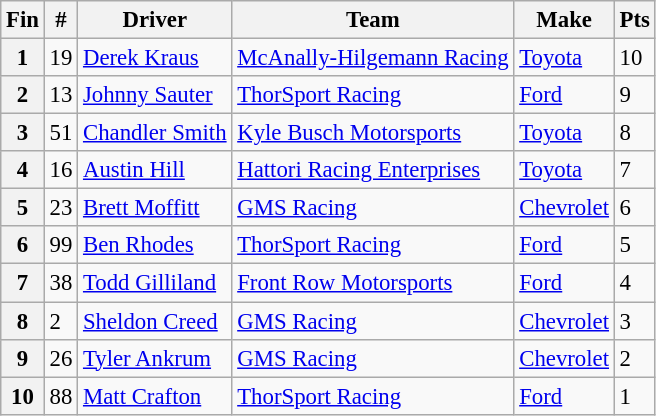<table class="wikitable" style="font-size:95%">
<tr>
<th>Fin</th>
<th>#</th>
<th>Driver</th>
<th>Team</th>
<th>Make</th>
<th>Pts</th>
</tr>
<tr>
<th>1</th>
<td>19</td>
<td><a href='#'>Derek Kraus</a></td>
<td><a href='#'>McAnally-Hilgemann Racing</a></td>
<td><a href='#'>Toyota</a></td>
<td>10</td>
</tr>
<tr>
<th>2</th>
<td>13</td>
<td><a href='#'>Johnny Sauter</a></td>
<td><a href='#'>ThorSport Racing</a></td>
<td><a href='#'>Ford</a></td>
<td>9</td>
</tr>
<tr>
<th>3</th>
<td>51</td>
<td><a href='#'>Chandler Smith</a></td>
<td><a href='#'>Kyle Busch Motorsports</a></td>
<td><a href='#'>Toyota</a></td>
<td>8</td>
</tr>
<tr>
<th>4</th>
<td>16</td>
<td><a href='#'>Austin Hill</a></td>
<td><a href='#'>Hattori Racing Enterprises</a></td>
<td><a href='#'>Toyota</a></td>
<td>7</td>
</tr>
<tr>
<th>5</th>
<td>23</td>
<td><a href='#'>Brett Moffitt</a></td>
<td><a href='#'>GMS Racing</a></td>
<td><a href='#'>Chevrolet</a></td>
<td>6</td>
</tr>
<tr>
<th>6</th>
<td>99</td>
<td><a href='#'>Ben Rhodes</a></td>
<td><a href='#'>ThorSport Racing</a></td>
<td><a href='#'>Ford</a></td>
<td>5</td>
</tr>
<tr>
<th>7</th>
<td>38</td>
<td><a href='#'>Todd Gilliland</a></td>
<td><a href='#'>Front Row Motorsports</a></td>
<td><a href='#'>Ford</a></td>
<td>4</td>
</tr>
<tr>
<th>8</th>
<td>2</td>
<td><a href='#'>Sheldon Creed</a></td>
<td><a href='#'>GMS Racing</a></td>
<td><a href='#'>Chevrolet</a></td>
<td>3</td>
</tr>
<tr>
<th>9</th>
<td>26</td>
<td><a href='#'>Tyler Ankrum</a></td>
<td><a href='#'>GMS Racing</a></td>
<td><a href='#'>Chevrolet</a></td>
<td>2</td>
</tr>
<tr>
<th>10</th>
<td>88</td>
<td><a href='#'>Matt Crafton</a></td>
<td><a href='#'>ThorSport Racing</a></td>
<td><a href='#'>Ford</a></td>
<td>1</td>
</tr>
</table>
